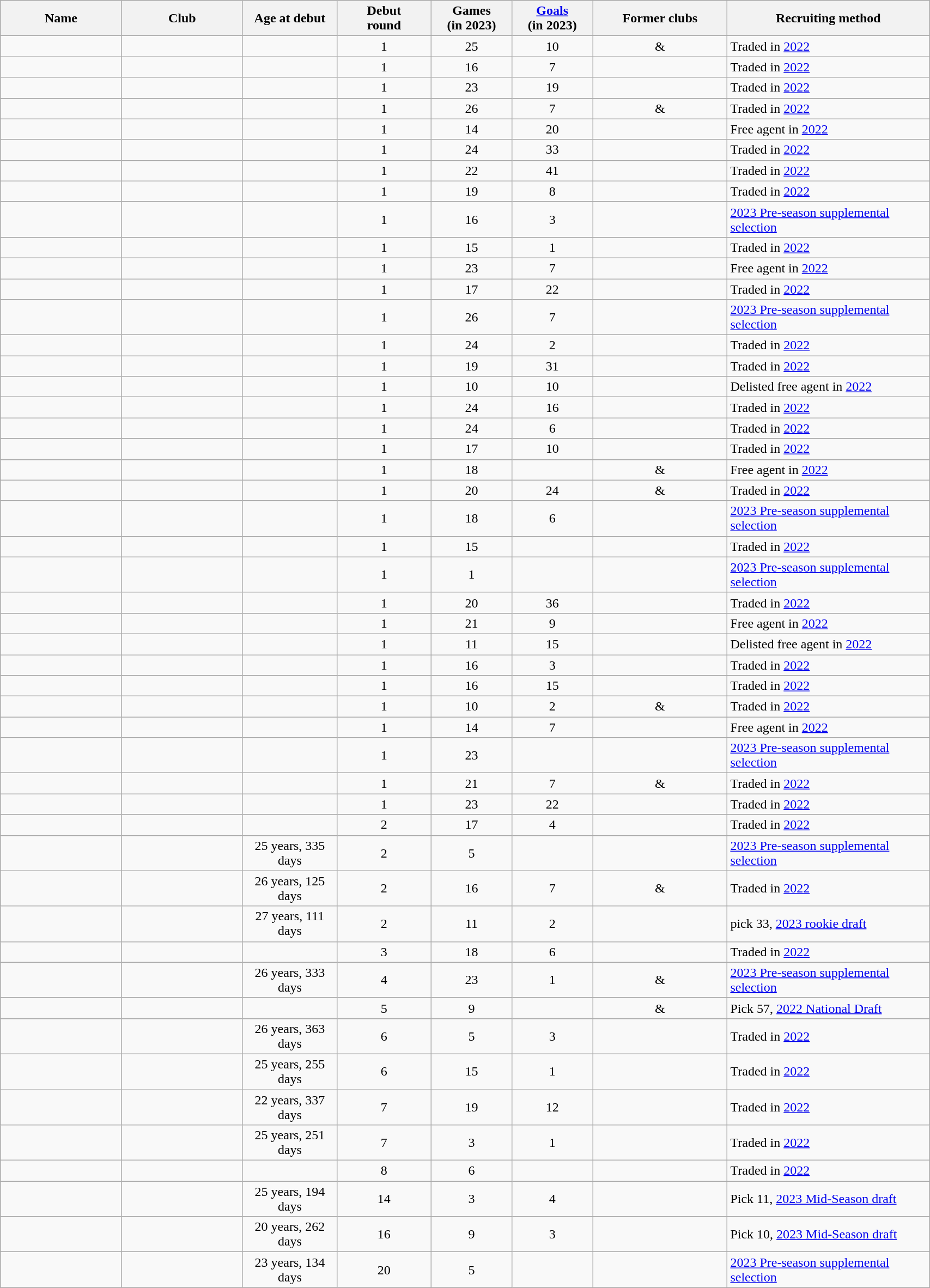<table class="wikitable sortable" style="width:90%; text-align: center;">
<tr>
<th style="width:9%;">Name</th>
<th width="9%">Club</th>
<th style="width:7%;">Age at debut</th>
<th width="7%">Debut<br>round</th>
<th width=6%>Games<br>(in 2023)</th>
<th width=6%><a href='#'>Goals</a><br>(in 2023)</th>
<th style="width:10%;">Former clubs</th>
<th style="width:15%;">Recruiting method</th>
</tr>
<tr>
<td align="left"></td>
<td></td>
<td></td>
<td>1</td>
<td>25</td>
<td>10</td>
<td> & </td>
<td align="left">Traded in <a href='#'>2022</a></td>
</tr>
<tr>
<td align="left"></td>
<td></td>
<td></td>
<td>1</td>
<td>16</td>
<td>7</td>
<td></td>
<td align="left">Traded in <a href='#'>2022</a></td>
</tr>
<tr>
<td align="left"></td>
<td></td>
<td></td>
<td>1</td>
<td>23</td>
<td>19</td>
<td></td>
<td align="left">Traded in <a href='#'>2022</a></td>
</tr>
<tr>
<td align="left"></td>
<td></td>
<td></td>
<td>1</td>
<td>26</td>
<td>7</td>
<td> & </td>
<td align="left">Traded in <a href='#'>2022</a></td>
</tr>
<tr>
<td align="left"></td>
<td></td>
<td></td>
<td>1</td>
<td>14</td>
<td>20</td>
<td></td>
<td align="left">Free agent in <a href='#'>2022</a></td>
</tr>
<tr>
<td align="left"></td>
<td></td>
<td></td>
<td>1</td>
<td>24</td>
<td>33</td>
<td></td>
<td align="left">Traded in <a href='#'>2022</a></td>
</tr>
<tr>
<td align="left"></td>
<td></td>
<td></td>
<td>1</td>
<td>22</td>
<td>41</td>
<td></td>
<td align="left">Traded in <a href='#'>2022</a></td>
</tr>
<tr>
<td align="left"></td>
<td></td>
<td></td>
<td>1</td>
<td>19</td>
<td>8</td>
<td></td>
<td align="left">Traded in <a href='#'>2022</a></td>
</tr>
<tr>
<td align="left"></td>
<td></td>
<td></td>
<td>1</td>
<td>16</td>
<td>3</td>
<td></td>
<td align="left"><a href='#'>2023 Pre-season supplemental selection</a></td>
</tr>
<tr>
<td align="left"></td>
<td></td>
<td></td>
<td>1</td>
<td>15</td>
<td>1</td>
<td></td>
<td align="left">Traded in <a href='#'>2022</a></td>
</tr>
<tr>
<td align="left"></td>
<td></td>
<td></td>
<td>1</td>
<td>23</td>
<td>7</td>
<td></td>
<td align="left">Free agent in <a href='#'>2022</a></td>
</tr>
<tr>
<td align="left"></td>
<td></td>
<td></td>
<td>1</td>
<td>17</td>
<td>22</td>
<td></td>
<td align="left">Traded in <a href='#'>2022</a></td>
</tr>
<tr>
<td align="left"></td>
<td></td>
<td></td>
<td>1</td>
<td>26</td>
<td>7</td>
<td></td>
<td align="left"><a href='#'>2023 Pre-season supplemental selection</a></td>
</tr>
<tr>
<td align="left"></td>
<td></td>
<td></td>
<td>1</td>
<td>24</td>
<td>2</td>
<td></td>
<td align="left">Traded in <a href='#'>2022</a></td>
</tr>
<tr>
<td align="left"></td>
<td></td>
<td></td>
<td>1</td>
<td>19</td>
<td>31</td>
<td></td>
<td align="left">Traded in <a href='#'>2022</a></td>
</tr>
<tr>
<td align="left"></td>
<td></td>
<td></td>
<td>1</td>
<td>10</td>
<td>10</td>
<td></td>
<td align="left">Delisted free agent in <a href='#'>2022</a></td>
</tr>
<tr>
<td align="left"></td>
<td></td>
<td></td>
<td>1</td>
<td>24</td>
<td>16</td>
<td></td>
<td align="left">Traded in <a href='#'>2022</a></td>
</tr>
<tr>
<td align="left"></td>
<td></td>
<td></td>
<td>1</td>
<td>24</td>
<td>6</td>
<td></td>
<td align="left">Traded in <a href='#'>2022</a></td>
</tr>
<tr>
<td align="left"></td>
<td></td>
<td></td>
<td>1</td>
<td>17</td>
<td>10</td>
<td></td>
<td align="left">Traded in <a href='#'>2022</a></td>
</tr>
<tr>
<td align="left"></td>
<td></td>
<td></td>
<td>1</td>
<td>18</td>
<td></td>
<td> & </td>
<td align="left">Free agent in <a href='#'>2022</a></td>
</tr>
<tr>
<td align="left"></td>
<td></td>
<td></td>
<td>1</td>
<td>20</td>
<td>24</td>
<td> & </td>
<td align="left">Traded in <a href='#'>2022</a></td>
</tr>
<tr>
<td align="left"></td>
<td></td>
<td></td>
<td>1</td>
<td>18</td>
<td>6</td>
<td></td>
<td align="left"><a href='#'>2023 Pre-season supplemental selection</a></td>
</tr>
<tr>
<td align="left"></td>
<td></td>
<td></td>
<td>1</td>
<td>15</td>
<td></td>
<td></td>
<td align="left">Traded in <a href='#'>2022</a></td>
</tr>
<tr>
<td align="left"></td>
<td></td>
<td></td>
<td>1</td>
<td>1</td>
<td></td>
<td></td>
<td align="left"><a href='#'>2023 Pre-season supplemental selection</a></td>
</tr>
<tr>
<td align="left"></td>
<td></td>
<td></td>
<td>1</td>
<td>20</td>
<td>36</td>
<td></td>
<td align="left">Traded in <a href='#'>2022</a></td>
</tr>
<tr>
<td align="left"></td>
<td></td>
<td></td>
<td>1</td>
<td>21</td>
<td>9</td>
<td></td>
<td align="left">Free agent in <a href='#'>2022</a></td>
</tr>
<tr>
<td align="left"></td>
<td></td>
<td></td>
<td>1</td>
<td>11</td>
<td>15</td>
<td></td>
<td align="left">Delisted free agent in <a href='#'>2022</a></td>
</tr>
<tr>
<td align="left"></td>
<td></td>
<td></td>
<td>1</td>
<td>16</td>
<td>3</td>
<td></td>
<td align="left">Traded in <a href='#'>2022</a></td>
</tr>
<tr>
<td align="left"></td>
<td></td>
<td></td>
<td>1</td>
<td>16</td>
<td>15</td>
<td></td>
<td align="left">Traded in <a href='#'>2022</a></td>
</tr>
<tr>
<td align="left"></td>
<td></td>
<td></td>
<td>1</td>
<td>10</td>
<td>2</td>
<td> & </td>
<td align="left">Traded in <a href='#'>2022</a></td>
</tr>
<tr>
<td align="left"></td>
<td></td>
<td></td>
<td>1</td>
<td>14</td>
<td>7</td>
<td></td>
<td align="left">Free agent in <a href='#'>2022</a></td>
</tr>
<tr>
<td align="left"></td>
<td></td>
<td></td>
<td>1</td>
<td>23</td>
<td></td>
<td></td>
<td align="left"><a href='#'>2023 Pre-season supplemental selection</a></td>
</tr>
<tr>
<td align="left"></td>
<td></td>
<td></td>
<td>1</td>
<td>21</td>
<td>7</td>
<td> & </td>
<td align="left">Traded in <a href='#'>2022</a></td>
</tr>
<tr>
<td align="left"></td>
<td></td>
<td></td>
<td>1</td>
<td>23</td>
<td>22</td>
<td></td>
<td align="left">Traded in <a href='#'>2022</a></td>
</tr>
<tr>
<td align="left"></td>
<td></td>
<td></td>
<td>2</td>
<td>17</td>
<td>4</td>
<td></td>
<td align="left">Traded in <a href='#'>2022</a></td>
</tr>
<tr>
<td align="left"></td>
<td></td>
<td>25 years, 335 days</td>
<td>2</td>
<td>5</td>
<td></td>
<td></td>
<td align="left"><a href='#'>2023 Pre-season supplemental selection</a></td>
</tr>
<tr>
<td align="left"></td>
<td></td>
<td>26 years, 125 days</td>
<td>2</td>
<td>16</td>
<td>7</td>
<td> & </td>
<td align="left">Traded in <a href='#'>2022</a></td>
</tr>
<tr>
<td align="left"></td>
<td></td>
<td>27 years, 111 days</td>
<td>2</td>
<td>11</td>
<td>2</td>
<td></td>
<td align="left">pick 33, <a href='#'>2023 rookie draft</a></td>
</tr>
<tr>
<td align="left"></td>
<td></td>
<td></td>
<td>3</td>
<td>18</td>
<td>6</td>
<td></td>
<td align="left">Traded in <a href='#'>2022</a></td>
</tr>
<tr>
<td align="left"></td>
<td></td>
<td>26 years, 333 days</td>
<td>4</td>
<td>23</td>
<td>1</td>
<td> & </td>
<td align="left"><a href='#'>2023 Pre-season supplemental selection</a></td>
</tr>
<tr>
<td align="left"></td>
<td></td>
<td></td>
<td>5</td>
<td>9</td>
<td></td>
<td> & </td>
<td align="left">Pick 57, <a href='#'>2022 National Draft</a></td>
</tr>
<tr>
<td align="left"></td>
<td></td>
<td>26 years, 363 days</td>
<td>6</td>
<td>5</td>
<td>3</td>
<td></td>
<td align="left">Traded in <a href='#'>2022</a></td>
</tr>
<tr>
<td align="left"></td>
<td></td>
<td>25 years, 255 days</td>
<td>6</td>
<td>15</td>
<td>1</td>
<td></td>
<td align="left">Traded in <a href='#'>2022</a></td>
</tr>
<tr>
<td align="left"></td>
<td></td>
<td>22 years, 337 days</td>
<td>7</td>
<td>19</td>
<td>12</td>
<td></td>
<td align="left">Traded in <a href='#'>2022</a></td>
</tr>
<tr>
<td align="left"></td>
<td></td>
<td>25 years, 251 days</td>
<td>7</td>
<td>3</td>
<td>1</td>
<td></td>
<td align="left">Traded in <a href='#'>2022</a></td>
</tr>
<tr>
<td align="left"></td>
<td></td>
<td></td>
<td>8</td>
<td>6</td>
<td></td>
<td></td>
<td align="left">Traded in <a href='#'>2022</a></td>
</tr>
<tr>
<td align="left"></td>
<td></td>
<td>25 years, 194 days</td>
<td>14</td>
<td>3</td>
<td>4</td>
<td></td>
<td align="left">Pick 11, <a href='#'>2023 Mid-Season draft</a></td>
</tr>
<tr>
<td align="left"></td>
<td></td>
<td>20 years, 262 days</td>
<td>16</td>
<td>9</td>
<td>3</td>
<td></td>
<td align="left">Pick 10, <a href='#'>2023 Mid-Season draft</a></td>
</tr>
<tr>
<td align="left"></td>
<td></td>
<td>23 years, 134 days</td>
<td>20</td>
<td>5</td>
<td></td>
<td></td>
<td align="left"><a href='#'>2023 Pre-season supplemental selection</a></td>
</tr>
</table>
